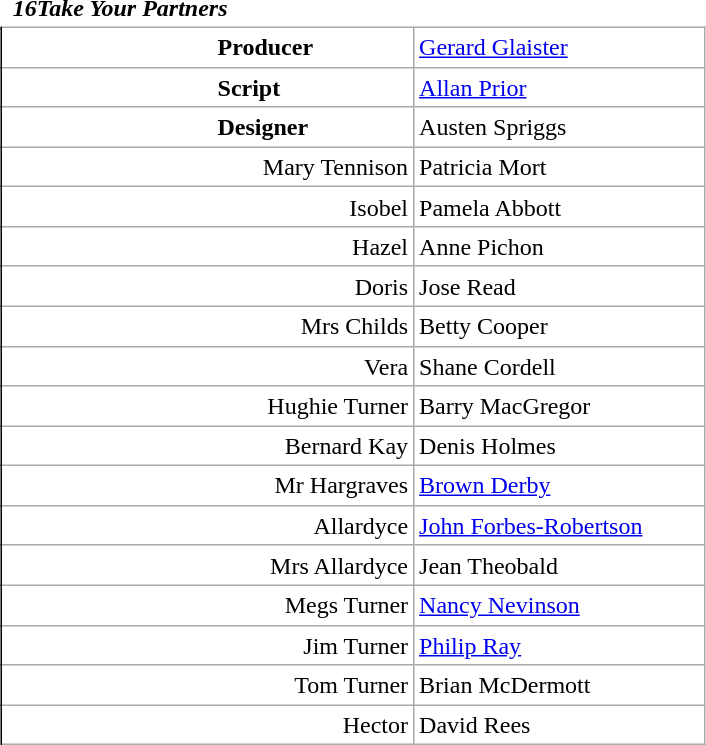<table class="wikitable mw-collapsible mw-collapsed" style="vertical-align:top;margin:auto 2em;line-height:1.2;min-width:33em;display: inline-table;background-color:inherit;border:none;">
<tr>
<td class=unsortable style="border:hidden;line-height:1.67;text-align:center;margin-left:-1em;padding-left:0.5em;min-width:1.0em;"></td>
<td class=unsortable style="border:none;padding-left:0.5em;text-align:left;min-width:16.5em;font-weight:700;font-style:italic;">16Take Your Partners</td>
<td class=unsortable style="border:none;text-align:right;font-weight:normal;font-family:Courier;font-size:95%;letter-spacing:-1pt;min-width:8.5em;padding-right:0.2em;"></td>
<td class=unsortable style="border:hidden;min-width:3.5em;padding-left:0;"></td>
<td class=unsortable style="border:hidden;min-width:3.5em;font-size:95%;"></td>
</tr>
<tr>
<td rowspan=100 style="border:none thin;border-right-style :solid;"></td>
</tr>
<tr>
<td style="text-align:left;padding-left:9.0em;font-weight:bold;">Producer</td>
<td colspan=2><a href='#'>Gerard Glaister</a></td>
</tr>
<tr>
<td style="text-align:left;padding-left:9.0em;font-weight:bold;">Script</td>
<td colspan=2><a href='#'>Allan Prior</a></td>
</tr>
<tr>
<td style="text-align:left;padding-left:9.0em;font-weight:bold;">Designer</td>
<td colspan=2>Austen Spriggs</td>
</tr>
<tr>
<td style="text-align:right;">Mary Tennison</td>
<td colspan=2>Patricia Mort</td>
</tr>
<tr>
<td style="text-align:right;">Isobel</td>
<td colspan=2>Pamela Abbott</td>
</tr>
<tr>
<td style="text-align:right;">Hazel</td>
<td colspan=2>Anne Pichon</td>
</tr>
<tr>
<td style="text-align:right;">Doris</td>
<td colspan=2>Jose Read</td>
</tr>
<tr>
<td style="text-align:right;">Mrs Childs</td>
<td colspan=2>Betty Cooper</td>
</tr>
<tr>
<td style="text-align:right;">Vera</td>
<td colspan=2>Shane Cordell</td>
</tr>
<tr>
<td style="text-align:right;">Hughie Turner</td>
<td colspan=2>Barry MacGregor</td>
</tr>
<tr>
<td style="text-align:right;">Bernard Kay</td>
<td colspan=2>Denis Holmes</td>
</tr>
<tr>
<td style="text-align:right;">Mr Hargraves</td>
<td colspan=2><a href='#'>Brown Derby</a></td>
</tr>
<tr>
<td style="text-align:right;">Allardyce</td>
<td colspan=2><a href='#'>John Forbes-Robertson</a></td>
</tr>
<tr>
<td style="text-align:right;">Mrs Allardyce</td>
<td colspan=2>Jean Theobald</td>
</tr>
<tr>
<td style="text-align:right;">Megs Turner</td>
<td colspan=2><a href='#'>Nancy Nevinson</a></td>
</tr>
<tr>
<td style="text-align:right;">Jim Turner</td>
<td colspan=2><a href='#'>Philip Ray</a></td>
</tr>
<tr>
<td style="text-align:right;">Tom Turner</td>
<td colspan=2>Brian McDermott</td>
</tr>
<tr>
<td style="text-align:right;">Hector</td>
<td colspan=2>David Rees</td>
</tr>
</table>
